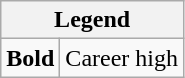<table class="wikitable mw-collapsible">
<tr>
<th colspan="2">Legend</th>
</tr>
<tr>
<td><strong>Bold</strong></td>
<td>Career high</td>
</tr>
</table>
